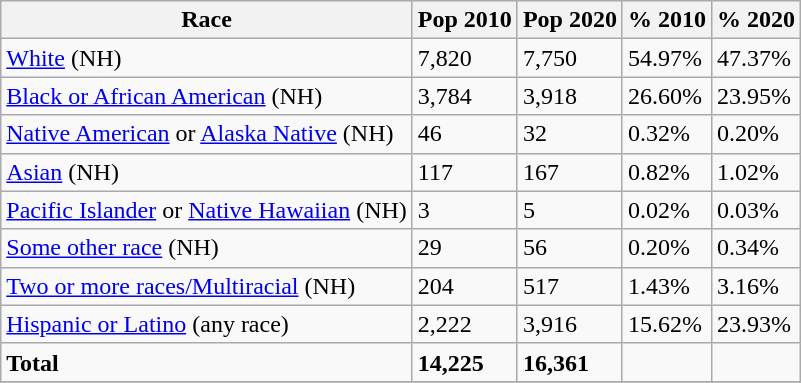<table class="wikitable">
<tr>
<th>Race</th>
<th>Pop 2010</th>
<th>Pop 2020</th>
<th>% 2010</th>
<th>% 2020</th>
</tr>
<tr>
<td><a href='#'>White</a> (NH)</td>
<td>7,820</td>
<td>7,750</td>
<td>54.97%</td>
<td>47.37%</td>
</tr>
<tr>
<td><a href='#'>Black or African American</a> (NH)</td>
<td>3,784</td>
<td>3,918</td>
<td>26.60%</td>
<td>23.95%</td>
</tr>
<tr>
<td><a href='#'>Native American</a> or <a href='#'>Alaska Native</a> (NH)</td>
<td>46</td>
<td>32</td>
<td>0.32%</td>
<td>0.20%</td>
</tr>
<tr>
<td><a href='#'>Asian</a> (NH)</td>
<td>117</td>
<td>167</td>
<td>0.82%</td>
<td>1.02%</td>
</tr>
<tr>
<td><a href='#'>Pacific Islander</a> or <a href='#'>Native Hawaiian</a> (NH)</td>
<td>3</td>
<td>5</td>
<td>0.02%</td>
<td>0.03%</td>
</tr>
<tr>
<td><a href='#'>Some other race</a> (NH)</td>
<td>29</td>
<td>56</td>
<td>0.20%</td>
<td>0.34%</td>
</tr>
<tr>
<td><a href='#'>Two or more races/Multiracial</a> (NH)</td>
<td>204</td>
<td>517</td>
<td>1.43%</td>
<td>3.16%</td>
</tr>
<tr>
<td><a href='#'>Hispanic or Latino</a> (any race)</td>
<td>2,222</td>
<td>3,916</td>
<td>15.62%</td>
<td>23.93%</td>
</tr>
<tr>
<td><strong>Total</strong></td>
<td><strong>14,225</strong></td>
<td><strong>16,361</strong></td>
<td></td>
<td></td>
</tr>
<tr>
</tr>
</table>
